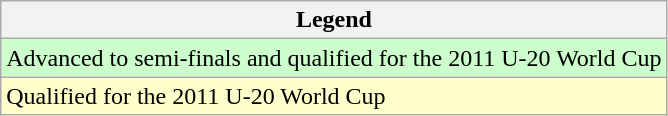<table class="wikitable">
<tr>
<th>Legend</th>
</tr>
<tr bgcolor=#ccffcc>
<td>Advanced to semi-finals and qualified for the 2011 U-20 World Cup</td>
</tr>
<tr bgcolor=#ffffcc>
<td>Qualified for the 2011 U-20 World Cup</td>
</tr>
</table>
